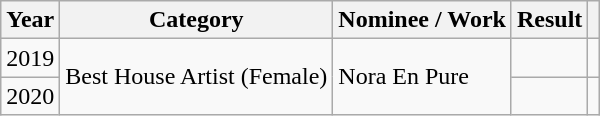<table class=wikitable>
<tr>
<th>Year</th>
<th>Category</th>
<th>Nominee / Work</th>
<th>Result</th>
<th></th>
</tr>
<tr>
<td>2019</td>
<td rowspan="2">Best House Artist (Female)</td>
<td rowspan="2">Nora En Pure</td>
<td></td>
<td></td>
</tr>
<tr>
<td>2020</td>
<td></td>
<td></td>
</tr>
</table>
